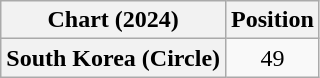<table class="wikitable plainrowheaders" style="text-align:center">
<tr>
<th scope="col">Chart (2024)</th>
<th scope="col">Position</th>
</tr>
<tr>
<th scope="row">South Korea (Circle)</th>
<td>49</td>
</tr>
</table>
